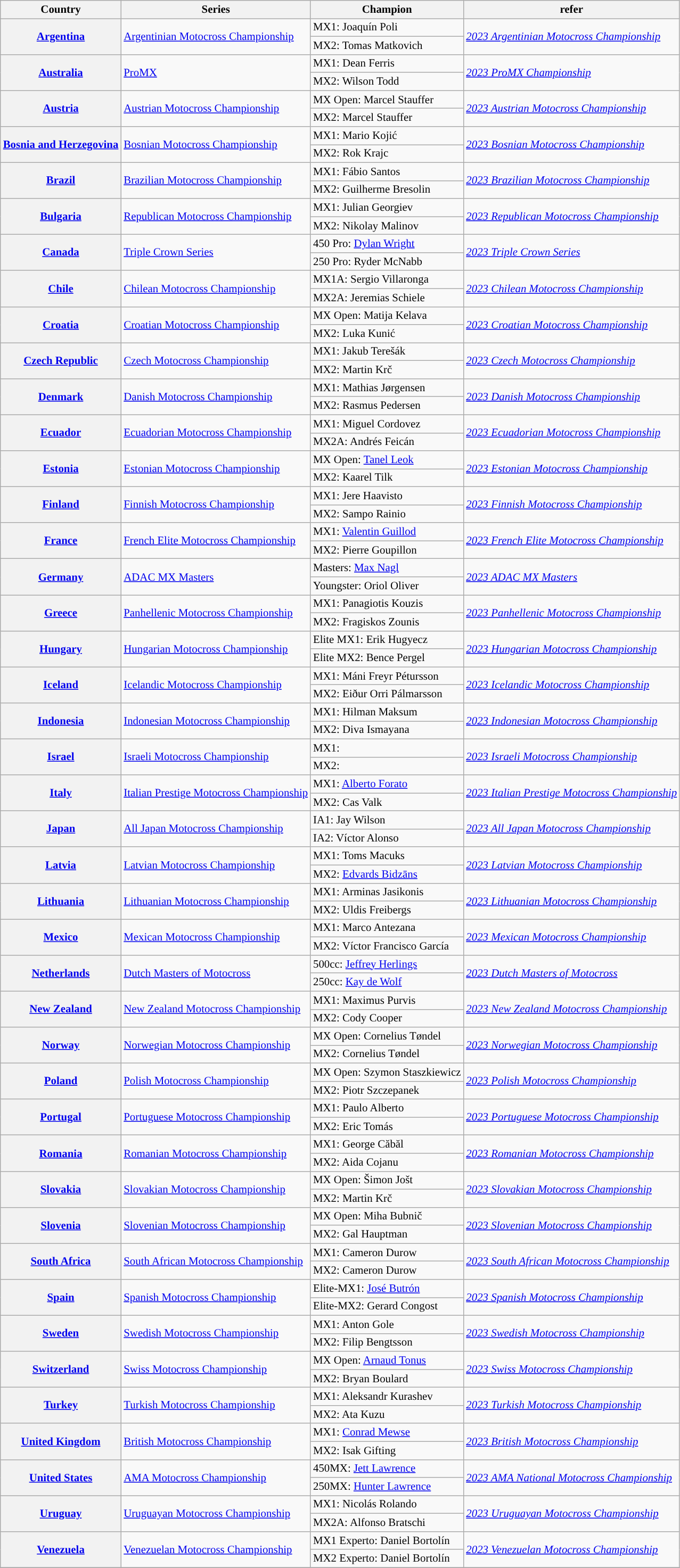<table class="wikitable" style="font-size:87%;">
<tr font-weight:bold">
<th>Country</th>
<th>Series</th>
<th>Champion</th>
<th>refer</th>
</tr>
<tr>
<th rowspan=2> <a href='#'>Argentina</a></th>
<td rowspan="2"><a href='#'>Argentinian Motocross Championship</a></td>
<td>MX1:  Joaquín Poli</td>
<td rowspan="2"><em><a href='#'>2023 Argentinian Motocross Championship</a></em></td>
</tr>
<tr>
<td>MX2:  Tomas Matkovich</td>
</tr>
<tr>
<th rowspan=2> <a href='#'>Australia</a></th>
<td rowspan="2"><a href='#'>ProMX</a></td>
<td>MX1:  Dean Ferris</td>
<td rowspan="2"><em><a href='#'>2023 ProMX Championship</a></em></td>
</tr>
<tr>
<td>MX2:  Wilson Todd</td>
</tr>
<tr>
<th rowspan=2> <a href='#'>Austria</a></th>
<td rowspan="2"><a href='#'>Austrian Motocross Championship</a></td>
<td>MX Open:  Marcel Stauffer</td>
<td rowspan="2"><em><a href='#'>2023 Austrian Motocross Championship</a></em></td>
</tr>
<tr>
<td>MX2:  Marcel Stauffer</td>
</tr>
<tr>
<th rowspan=2> <a href='#'>Bosnia and Herzegovina</a></th>
<td rowspan="2"><a href='#'>Bosnian Motocross Championship</a></td>
<td>MX1:  Mario Kojić</td>
<td rowspan="2"><em><a href='#'>2023 Bosnian Motocross Championship</a></em></td>
</tr>
<tr>
<td>MX2:  Rok Krajc</td>
</tr>
<tr>
<th rowspan=2> <a href='#'>Brazil</a></th>
<td rowspan="2"><a href='#'>Brazilian Motocross Championship</a></td>
<td>MX1:  Fábio Santos</td>
<td rowspan="2"><em><a href='#'>2023 Brazilian Motocross Championship</a></em></td>
</tr>
<tr>
<td>MX2:  Guilherme Bresolin</td>
</tr>
<tr>
<th rowspan=2> <a href='#'>Bulgaria</a></th>
<td rowspan="2"><a href='#'>Republican Motocross Championship</a></td>
<td>MX1:  Julian Georgiev</td>
<td rowspan="2"><em><a href='#'>2023 Republican Motocross Championship</a></em></td>
</tr>
<tr>
<td>MX2:  Nikolay Malinov</td>
</tr>
<tr>
<th rowspan=2> <a href='#'>Canada</a></th>
<td rowspan="2"><a href='#'>Triple Crown Series</a></td>
<td>450 Pro:  <a href='#'>Dylan Wright</a></td>
<td rowspan="2"><em><a href='#'>2023 Triple Crown Series</a></em></td>
</tr>
<tr>
<td>250 Pro:  Ryder McNabb</td>
</tr>
<tr>
<th rowspan=2> <a href='#'>Chile</a></th>
<td rowspan="2"><a href='#'>Chilean Motocross Championship</a></td>
<td>MX1A:  Sergio Villaronga</td>
<td rowspan="2"><em><a href='#'>2023 Chilean Motocross Championship</a></em></td>
</tr>
<tr>
<td>MX2A:  Jeremias Schiele</td>
</tr>
<tr>
<th rowspan=2> <a href='#'>Croatia</a></th>
<td rowspan="2"><a href='#'>Croatian Motocross Championship</a></td>
<td>MX Open:  Matija Kelava</td>
<td rowspan="2"><em><a href='#'>2023 Croatian Motocross Championship</a></em></td>
</tr>
<tr>
<td>MX2:  Luka Kunić</td>
</tr>
<tr>
<th rowspan=2> <a href='#'>Czech Republic</a></th>
<td rowspan="2"><a href='#'>Czech Motocross Championship</a></td>
<td>MX1:  Jakub Terešák</td>
<td rowspan="2"><em><a href='#'>2023 Czech Motocross Championship</a></em></td>
</tr>
<tr>
<td>MX2:  Martin Krč</td>
</tr>
<tr>
<th rowspan=2> <a href='#'>Denmark</a></th>
<td rowspan="2"><a href='#'>Danish Motocross Championship</a></td>
<td>MX1:  Mathias Jørgensen</td>
<td rowspan="2"><em><a href='#'>2023 Danish Motocross Championship</a></em></td>
</tr>
<tr>
<td>MX2:  Rasmus Pedersen</td>
</tr>
<tr>
<th rowspan=2> <a href='#'>Ecuador</a></th>
<td rowspan="2"><a href='#'>Ecuadorian Motocross Championship</a></td>
<td>MX1:  Miguel Cordovez</td>
<td rowspan="2"><em><a href='#'>2023 Ecuadorian Motocross Championship</a></em></td>
</tr>
<tr>
<td>MX2A:  Andrés Feicán</td>
</tr>
<tr>
<th rowspan=2> <a href='#'>Estonia</a></th>
<td rowspan="2"><a href='#'>Estonian Motocross Championship</a></td>
<td>MX Open:  <a href='#'>Tanel Leok</a></td>
<td rowspan="2"><em><a href='#'>2023 Estonian Motocross Championship</a></em></td>
</tr>
<tr>
<td>MX2:  Kaarel Tilk</td>
</tr>
<tr>
<th rowspan=2> <a href='#'>Finland</a></th>
<td rowspan="2"><a href='#'>Finnish Motocross Championship</a></td>
<td>MX1:  Jere Haavisto</td>
<td rowspan="2"><em><a href='#'>2023 Finnish Motocross Championship</a></em></td>
</tr>
<tr>
<td>MX2:  Sampo Rainio</td>
</tr>
<tr>
<th rowspan=2> <a href='#'>France</a></th>
<td rowspan="2"><a href='#'>French Elite Motocross Championship</a></td>
<td>MX1:  <a href='#'>Valentin Guillod</a></td>
<td rowspan="2"><em><a href='#'>2023 French Elite Motocross Championship</a></em></td>
</tr>
<tr>
<td>MX2:  Pierre Goupillon</td>
</tr>
<tr>
<th rowspan=2> <a href='#'>Germany</a></th>
<td rowspan="2"><a href='#'>ADAC MX Masters</a></td>
<td>Masters:  <a href='#'>Max Nagl</a></td>
<td rowspan="2"><em><a href='#'>2023 ADAC MX Masters</a></em></td>
</tr>
<tr>
<td>Youngster:  Oriol Oliver</td>
</tr>
<tr>
<th rowspan=2> <a href='#'>Greece</a></th>
<td rowspan="2"><a href='#'>Panhellenic Motocross Championship</a></td>
<td>MX1:  Panagiotis Kouzis</td>
<td rowspan="2"><em><a href='#'>2023 Panhellenic Motocross Championship</a></em></td>
</tr>
<tr>
<td>MX2:  Fragiskos Zounis</td>
</tr>
<tr>
<th rowspan=2> <a href='#'>Hungary</a></th>
<td rowspan="2"><a href='#'>Hungarian Motocross Championship</a></td>
<td>Elite MX1:  Erik Hugyecz</td>
<td rowspan="2"><em><a href='#'>2023 Hungarian Motocross Championship</a></em></td>
</tr>
<tr>
<td>Elite MX2:  Bence Pergel</td>
</tr>
<tr>
<th rowspan=2> <a href='#'>Iceland</a></th>
<td rowspan="2"><a href='#'>Icelandic Motocross Championship</a></td>
<td>MX1:  Máni Freyr Pétursson</td>
<td rowspan="2"><em><a href='#'>2023 Icelandic Motocross Championship</a></em></td>
</tr>
<tr>
<td>MX2:  Eiður Orri Pálmarsson</td>
</tr>
<tr>
<th rowspan=2> <a href='#'>Indonesia</a></th>
<td rowspan="2"><a href='#'>Indonesian Motocross Championship</a></td>
<td>MX1:  Hilman Maksum</td>
<td rowspan="2"><em><a href='#'>2023 Indonesian Motocross Championship</a></em></td>
</tr>
<tr>
<td>MX2:  Diva Ismayana</td>
</tr>
<tr>
<th rowspan=2> <a href='#'>Israel</a></th>
<td rowspan="2"><a href='#'>Israeli Motocross Championship</a></td>
<td>MX1:</td>
<td rowspan="2"><em><a href='#'>2023 Israeli Motocross Championship</a></em></td>
</tr>
<tr>
<td>MX2:</td>
</tr>
<tr>
<th rowspan=2> <a href='#'>Italy</a></th>
<td rowspan="2"><a href='#'>Italian Prestige Motocross Championship</a></td>
<td>MX1:  <a href='#'>Alberto Forato</a></td>
<td rowspan="2"><em><a href='#'>2023 Italian Prestige Motocross Championship</a></em></td>
</tr>
<tr>
<td>MX2:  Cas Valk</td>
</tr>
<tr>
<th rowspan=2> <a href='#'>Japan</a></th>
<td rowspan="2"><a href='#'>All Japan Motocross Championship</a></td>
<td>IA1:  Jay Wilson</td>
<td rowspan="2"><em><a href='#'>2023 All Japan Motocross Championship</a></em></td>
</tr>
<tr>
<td>IA2:  Víctor Alonso</td>
</tr>
<tr>
<th rowspan=2> <a href='#'>Latvia</a></th>
<td rowspan="2"><a href='#'>Latvian Motocross Championship</a></td>
<td>MX1:  Toms Macuks</td>
<td rowspan="2"><em><a href='#'>2023 Latvian Motocross Championship</a></em></td>
</tr>
<tr>
<td>MX2:  <a href='#'>Edvards Bidzāns</a></td>
</tr>
<tr>
<th rowspan=2> <a href='#'>Lithuania</a></th>
<td rowspan="2"><a href='#'>Lithuanian Motocross Championship</a></td>
<td>MX1:  Arminas Jasikonis</td>
<td rowspan="2"><em><a href='#'>2023 Lithuanian Motocross Championship</a></em></td>
</tr>
<tr>
<td>MX2:  Uldis Freibergs</td>
</tr>
<tr>
<th rowspan=2> <a href='#'>Mexico</a></th>
<td rowspan="2"><a href='#'>Mexican Motocross Championship</a></td>
<td>MX1:  Marco Antezana</td>
<td rowspan="2"><em><a href='#'>2023 Mexican Motocross Championship</a></em></td>
</tr>
<tr>
<td>MX2:  Víctor Francisco García</td>
</tr>
<tr>
<th rowspan=2> <a href='#'>Netherlands</a></th>
<td rowspan="2"><a href='#'>Dutch Masters of Motocross</a></td>
<td>500cc:  <a href='#'>Jeffrey Herlings</a></td>
<td rowspan="2"><em><a href='#'>2023 Dutch Masters of Motocross</a></em></td>
</tr>
<tr>
<td>250cc:  <a href='#'>Kay de Wolf</a></td>
</tr>
<tr>
<th rowspan=2> <a href='#'>New Zealand</a></th>
<td rowspan="2"><a href='#'>New Zealand Motocross Championship</a></td>
<td>MX1:  Maximus Purvis</td>
<td rowspan="2"><em><a href='#'>2023 New Zealand Motocross Championship</a></em></td>
</tr>
<tr>
<td>MX2:  Cody Cooper</td>
</tr>
<tr>
<th rowspan=2> <a href='#'>Norway</a></th>
<td rowspan="2"><a href='#'>Norwegian Motocross Championship</a></td>
<td>MX Open:  Cornelius Tøndel</td>
<td rowspan="2"><em><a href='#'>2023 Norwegian Motocross Championship</a></em></td>
</tr>
<tr>
<td>MX2:  Cornelius Tøndel</td>
</tr>
<tr>
<th rowspan=2> <a href='#'>Poland</a></th>
<td rowspan="2"><a href='#'>Polish Motocross Championship</a></td>
<td>MX Open:  Szymon Staszkiewicz</td>
<td rowspan="2"><em><a href='#'>2023 Polish Motocross Championship</a></em></td>
</tr>
<tr>
<td>MX2:  Piotr Szczepanek</td>
</tr>
<tr>
<th rowspan=2> <a href='#'>Portugal</a></th>
<td rowspan="2"><a href='#'>Portuguese Motocross Championship</a></td>
<td>MX1:  Paulo Alberto</td>
<td rowspan="2"><em><a href='#'>2023 Portuguese Motocross Championship</a></em></td>
</tr>
<tr>
<td>MX2:  Eric Tomás</td>
</tr>
<tr>
<th rowspan=2> <a href='#'>Romania</a></th>
<td rowspan="2"><a href='#'>Romanian Motocross Championship</a></td>
<td>MX1:  George Căbăl</td>
<td rowspan="2"><em><a href='#'>2023 Romanian Motocross Championship</a></em></td>
</tr>
<tr>
<td>MX2:  Aida Cojanu</td>
</tr>
<tr>
<th rowspan=2> <a href='#'>Slovakia</a></th>
<td rowspan="2"><a href='#'>Slovakian Motocross Championship</a></td>
<td>MX Open:  Šimon Jošt</td>
<td rowspan="2"><em><a href='#'>2023 Slovakian Motocross Championship</a></em></td>
</tr>
<tr>
<td>MX2:  Martin Krč</td>
</tr>
<tr>
<th rowspan=2> <a href='#'>Slovenia</a></th>
<td rowspan="2"><a href='#'>Slovenian Motocross Championship</a></td>
<td>MX Open:  Miha Bubnič</td>
<td rowspan="2"><em><a href='#'>2023 Slovenian Motocross Championship</a></em></td>
</tr>
<tr>
<td>MX2:  Gal Hauptman</td>
</tr>
<tr>
<th rowspan=2> <a href='#'>South Africa</a></th>
<td rowspan="2"><a href='#'>South African Motocross Championship</a></td>
<td>MX1:  Cameron Durow</td>
<td rowspan="2"><em><a href='#'>2023 South African Motocross Championship</a></em></td>
</tr>
<tr>
<td>MX2:  Cameron Durow</td>
</tr>
<tr>
<th rowspan=2> <a href='#'>Spain</a></th>
<td rowspan="2"><a href='#'>Spanish Motocross Championship</a></td>
<td>Elite-MX1:  <a href='#'>José Butrón</a></td>
<td rowspan="2"><em><a href='#'>2023 Spanish Motocross Championship</a></em></td>
</tr>
<tr>
<td>Elite-MX2:  Gerard Congost</td>
</tr>
<tr>
<th rowspan=2> <a href='#'>Sweden</a></th>
<td rowspan="2"><a href='#'>Swedish Motocross Championship</a></td>
<td>MX1:  Anton Gole</td>
<td rowspan="2"><em><a href='#'>2023 Swedish Motocross Championship</a></em></td>
</tr>
<tr>
<td>MX2:  Filip Bengtsson</td>
</tr>
<tr>
<th rowspan=2> <a href='#'>Switzerland</a></th>
<td rowspan="2"><a href='#'>Swiss Motocross Championship</a></td>
<td>MX Open:  <a href='#'>Arnaud Tonus</a></td>
<td rowspan="2"><em><a href='#'>2023 Swiss Motocross Championship</a></em></td>
</tr>
<tr>
<td>MX2:  Bryan Boulard</td>
</tr>
<tr>
<th rowspan=2> <a href='#'>Turkey</a></th>
<td rowspan="2"><a href='#'>Turkish Motocross Championship</a></td>
<td>MX1:  Aleksandr Kurashev</td>
<td rowspan="2"><em><a href='#'>2023 Turkish Motocross Championship</a></em></td>
</tr>
<tr>
<td>MX2:  Ata Kuzu</td>
</tr>
<tr>
<th rowspan=2> <a href='#'>United Kingdom</a></th>
<td rowspan="2"><a href='#'>British Motocross Championship</a></td>
<td>MX1:  <a href='#'>Conrad Mewse</a></td>
<td rowspan="2"><em><a href='#'>2023 British Motocross Championship</a></em></td>
</tr>
<tr>
<td>MX2:  Isak Gifting</td>
</tr>
<tr>
<th rowspan=2> <a href='#'>United States</a></th>
<td rowspan="2"><a href='#'>AMA Motocross Championship</a></td>
<td>450MX:  <a href='#'>Jett Lawrence</a></td>
<td rowspan="2"><em><a href='#'>2023 AMA National Motocross Championship</a></em></td>
</tr>
<tr>
<td>250MX:  <a href='#'>Hunter Lawrence</a></td>
</tr>
<tr>
<th rowspan=2> <a href='#'>Uruguay</a></th>
<td rowspan="2"><a href='#'>Uruguayan Motocross Championship</a></td>
<td>MX1:  Nicolás Rolando</td>
<td rowspan="2"><em><a href='#'>2023 Uruguayan Motocross Championship</a></em></td>
</tr>
<tr>
<td>MX2A:  Alfonso Bratschi</td>
</tr>
<tr>
<th rowspan=2> <a href='#'>Venezuela</a></th>
<td rowspan="2"><a href='#'>Venezuelan Motocross Championship</a></td>
<td>MX1 Experto:  Daniel Bortolín</td>
<td rowspan="2"><em><a href='#'>2023 Venezuelan Motocross Championship</a></em></td>
</tr>
<tr>
<td>MX2 Experto:  Daniel Bortolín</td>
</tr>
<tr>
</tr>
</table>
